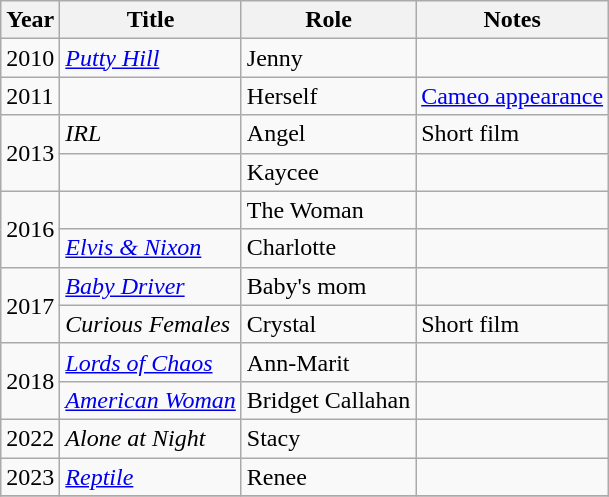<table class="wikitable sortable">
<tr>
<th>Year</th>
<th>Title</th>
<th>Role</th>
<th class="unsortable">Notes</th>
</tr>
<tr>
<td>2010</td>
<td><em><a href='#'>Putty Hill</a></em></td>
<td>Jenny</td>
<td></td>
</tr>
<tr>
<td>2011</td>
<td><em></em></td>
<td>Herself</td>
<td><a href='#'>Cameo appearance</a></td>
</tr>
<tr>
<td rowspan=2>2013</td>
<td><em>IRL</em></td>
<td>Angel</td>
<td>Short film</td>
</tr>
<tr>
<td><em></em></td>
<td>Kaycee</td>
<td></td>
</tr>
<tr>
<td rowspan=2>2016</td>
<td><em></em></td>
<td>The Woman</td>
<td></td>
</tr>
<tr>
<td><em><a href='#'>Elvis & Nixon</a></em></td>
<td>Charlotte</td>
<td></td>
</tr>
<tr>
<td rowspan=2>2017</td>
<td><em><a href='#'>Baby Driver</a></em></td>
<td>Baby's mom</td>
<td></td>
</tr>
<tr>
<td><em>Curious Females</em></td>
<td>Crystal</td>
<td>Short film</td>
</tr>
<tr>
<td rowspan=2>2018</td>
<td><em><a href='#'>Lords of Chaos</a></em></td>
<td>Ann-Marit</td>
<td></td>
</tr>
<tr>
<td><em><a href='#'>American Woman</a></em></td>
<td>Bridget Callahan</td>
<td></td>
</tr>
<tr>
<td>2022</td>
<td><em>Alone at Night</em></td>
<td>Stacy</td>
<td></td>
</tr>
<tr>
<td>2023</td>
<td><em><a href='#'>Reptile</a></em></td>
<td>Renee</td>
<td></td>
</tr>
<tr>
</tr>
</table>
